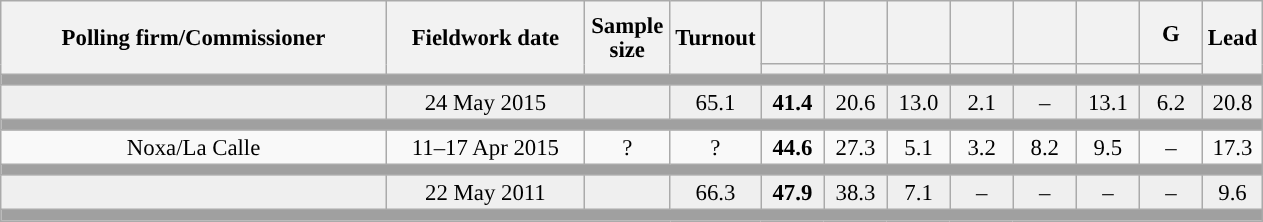<table class="wikitable collapsible collapsed" style="text-align:center; font-size:95%; line-height:16px;">
<tr style="height:42px;">
<th style="width:250px;" rowspan="2">Polling firm/Commissioner</th>
<th style="width:125px;" rowspan="2">Fieldwork date</th>
<th style="width:50px;" rowspan="2">Sample size</th>
<th style="width:45px;" rowspan="2">Turnout</th>
<th style="width:35px;"></th>
<th style="width:35px;"></th>
<th style="width:35px;"></th>
<th style="width:35px;"></th>
<th style="width:35px;"></th>
<th style="width:35px;"></th>
<th style="width:35px;">G</th>
<th style="width:30px;" rowspan="2">Lead</th>
</tr>
<tr>
<th style="color:inherit;background:"></th>
<th style="color:inherit;background:"></th>
<th style="color:inherit;background:"></th>
<th style="color:inherit;background:"></th>
<th style="color:inherit;background:"></th>
<th style="color:inherit;background:"></th>
<th style="color:inherit;background:"></th>
</tr>
<tr>
<td colspan="12" style="background:#A0A0A0"></td>
</tr>
<tr style="background:#EFEFEF;">
<td><strong></strong></td>
<td>24 May 2015</td>
<td></td>
<td>65.1</td>
<td><strong>41.4</strong><br></td>
<td>20.6<br></td>
<td>13.0<br></td>
<td>2.1<br></td>
<td>–</td>
<td>13.1<br></td>
<td>6.2<br></td>
<td style="background:">20.8</td>
</tr>
<tr>
<td colspan="12" style="background:#A0A0A0"></td>
</tr>
<tr>
<td>Noxa/La Calle</td>
<td>11–17 Apr 2015</td>
<td>?</td>
<td>?</td>
<td><strong>44.6</strong></td>
<td>27.3</td>
<td>5.1</td>
<td>3.2</td>
<td>8.2</td>
<td>9.5</td>
<td>–</td>
<td style="background:">17.3</td>
</tr>
<tr>
<td colspan="12" style="background:#A0A0A0"></td>
</tr>
<tr style="background:#EFEFEF;">
<td><strong></strong></td>
<td>22 May 2011</td>
<td></td>
<td>66.3</td>
<td><strong>47.9</strong><br></td>
<td>38.3<br></td>
<td>7.1<br></td>
<td>–</td>
<td>–</td>
<td>–</td>
<td>–</td>
<td style="background:">9.6</td>
</tr>
<tr>
<td colspan="12" style="background:#A0A0A0"></td>
</tr>
</table>
